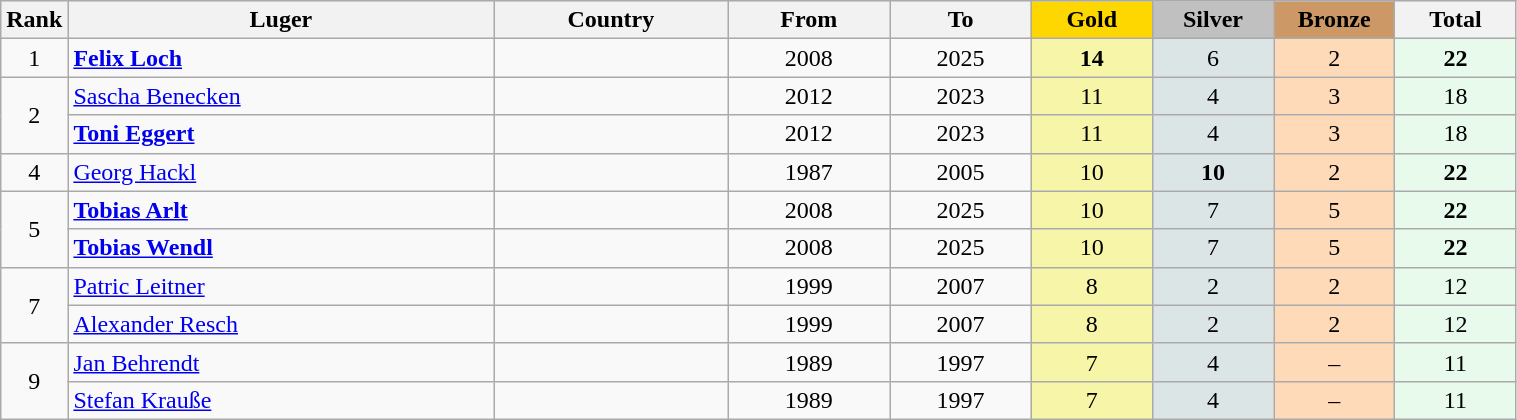<table class="wikitable plainrowheaders" width=80% style="text-align:center;">
<tr style="background-color:#EDEDED;">
<th class="hintergrundfarbe5" style="width:1em">Rank</th>
<th class="hintergrundfarbe5">Luger</th>
<th class="hintergrundfarbe5">Country</th>
<th class="hintergrundfarbe5">From</th>
<th class="hintergrundfarbe5">To</th>
<th style="background:    gold; width:8%">Gold</th>
<th style="background:  silver; width:8%">Silver</th>
<th style="background: #CC9966; width:8%">Bronze</th>
<th class="hintergrundfarbe5" style="width:8%">Total</th>
</tr>
<tr>
<td>1</td>
<td align="left"><strong><a href='#'>Felix Loch</a></strong></td>
<td align="left"></td>
<td>2008</td>
<td>2025</td>
<td bgcolor="#F7F6A8"><strong>14</strong></td>
<td bgcolor="#DCE5E5">6</td>
<td bgcolor="#FFDAB9">2</td>
<td bgcolor="#E7FAEC"><strong>22</strong></td>
</tr>
<tr align="center">
<td rowspan="2">2</td>
<td align="left"><a href='#'>Sascha Benecken</a></td>
<td align="left"></td>
<td>2012</td>
<td>2023</td>
<td bgcolor="#F7F6A8">11</td>
<td bgcolor="#DCE5E5">4</td>
<td bgcolor="#FFDAB9">3</td>
<td bgcolor="#E7FAEC">18</td>
</tr>
<tr align="center">
<td align="left"><strong><a href='#'>Toni Eggert</a></strong></td>
<td align="left"></td>
<td>2012</td>
<td>2023</td>
<td bgcolor="#F7F6A8">11</td>
<td bgcolor="#DCE5E5">4</td>
<td bgcolor="#FFDAB9">3</td>
<td bgcolor="#E7FAEC">18</td>
</tr>
<tr align="center">
<td>4</td>
<td align="left"><a href='#'>Georg Hackl</a></td>
<td align="left"><br></td>
<td>1987</td>
<td>2005</td>
<td bgcolor="#F7F6A8">10</td>
<td bgcolor="#DCE5E5"><strong>10</strong></td>
<td bgcolor="#FFDAB9">2</td>
<td bgcolor="#E7FAEC"><strong>22</strong></td>
</tr>
<tr align="center">
<td rowspan="2">5</td>
<td align="left"><strong><a href='#'>Tobias Arlt</a></strong></td>
<td align="left"></td>
<td>2008</td>
<td>2025</td>
<td bgcolor="#F7F6A8">10</td>
<td bgcolor="#DCE5E5">7</td>
<td bgcolor="#FFDAB9">5</td>
<td bgcolor="#E7FAEC"><strong>22</strong></td>
</tr>
<tr align="center">
<td align="left"><strong><a href='#'>Tobias Wendl</a></strong></td>
<td align="left"></td>
<td>2008</td>
<td>2025</td>
<td bgcolor="#F7F6A8">10</td>
<td bgcolor="#DCE5E5">7</td>
<td bgcolor="#FFDAB9">5</td>
<td bgcolor="#E7FAEC"><strong>22</strong></td>
</tr>
<tr align="center">
<td rowspan="2">7</td>
<td align="left"><a href='#'>Patric Leitner</a></td>
<td align="left"></td>
<td>1999</td>
<td>2007</td>
<td bgcolor="#F7F6A8">8</td>
<td bgcolor="#DCE5E5">2</td>
<td bgcolor="#FFDAB9">2</td>
<td bgcolor="#E7FAEC">12</td>
</tr>
<tr align="center">
<td align="left"><a href='#'>Alexander Resch</a></td>
<td align="left"></td>
<td>1999</td>
<td>2007</td>
<td bgcolor="#F7F6A8">8</td>
<td bgcolor="#DCE5E5">2</td>
<td bgcolor="#FFDAB9">2</td>
<td bgcolor="#E7FAEC">12</td>
</tr>
<tr align="center">
<td rowspan="2">9</td>
<td align="left"><a href='#'>Jan Behrendt</a></td>
<td align="left"><br></td>
<td>1989</td>
<td>1997</td>
<td bgcolor="#F7F6A8">7</td>
<td bgcolor="#DCE5E5">4</td>
<td bgcolor="#FFDAB9">–</td>
<td bgcolor="#E7FAEC">11</td>
</tr>
<tr align="center">
<td align="left"><a href='#'>Stefan Krauße</a></td>
<td align="left"><br></td>
<td>1989</td>
<td>1997</td>
<td bgcolor="#F7F6A8">7</td>
<td bgcolor="#DCE5E5">4</td>
<td bgcolor="#FFDAB9">–</td>
<td bgcolor="#E7FAEC">11</td>
</tr>
</table>
